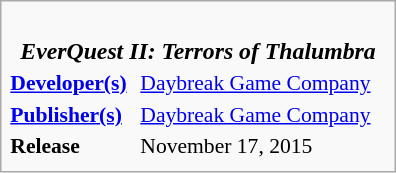<table class="infobox" style="float:right; width:264px; font-size:90%;">
<tr>
<td colspan=2 style="font-size:110%; text-align:center;"><br><strong><em>EverQuest II: Terrors of Thalumbra</em></strong><br></td>
</tr>
<tr>
<td><strong><a href='#'>Developer(s)</a></strong></td>
<td><a href='#'>Daybreak Game Company</a></td>
</tr>
<tr>
<td><strong><a href='#'>Publisher(s)</a></strong></td>
<td><a href='#'>Daybreak Game Company</a></td>
</tr>
<tr>
<td><strong>Release</strong></td>
<td>November 17, 2015</td>
</tr>
<tr>
</tr>
</table>
